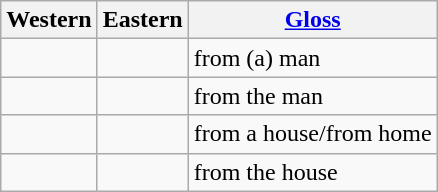<table class="wikitable">
<tr>
<th>Western</th>
<th>Eastern</th>
<th><a href='#'>Gloss</a></th>
</tr>
<tr>
<td></td>
<td></td>
<td>from (a) man</td>
</tr>
<tr>
<td></td>
<td></td>
<td>from the man</td>
</tr>
<tr>
<td></td>
<td></td>
<td>from a house/from home</td>
</tr>
<tr>
<td></td>
<td></td>
<td>from the house</td>
</tr>
</table>
